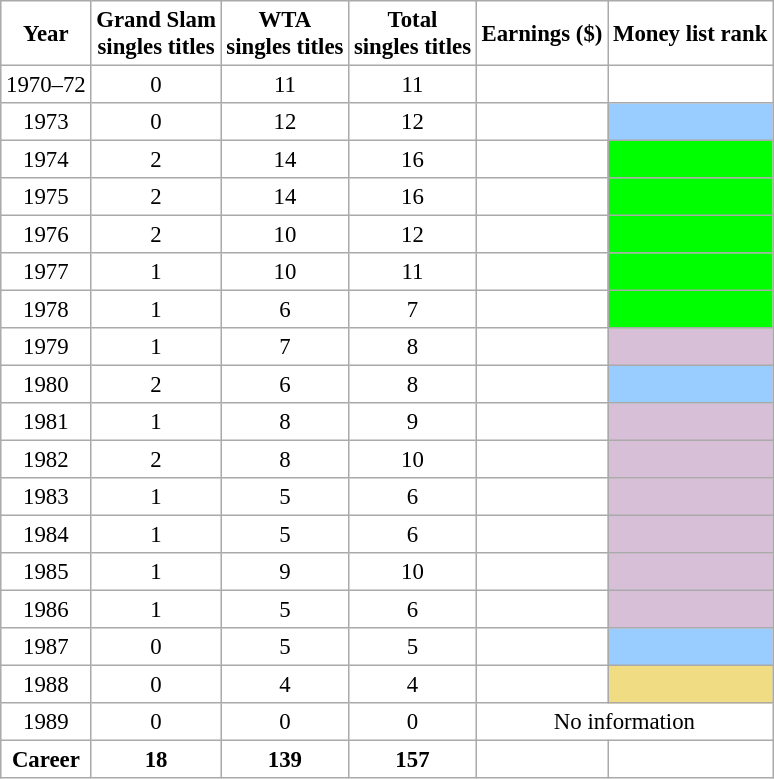<table cellpadding=3 cellspacing=0 border=1 style=font-size:95%;border:#aaa;solid:1px;border-collapse:collapse;text-align:center>
<tr>
<th>Year</th>
<th>Grand Slam<br>singles titles</th>
<th>WTA <br>singles titles</th>
<th>Total<br>singles titles</th>
<th>Earnings ($)</th>
<th>Money list rank</th>
</tr>
<tr>
<td>1970–72</td>
<td>0</td>
<td>11</td>
<td>11</td>
<td align=right></td>
<td align=center></td>
</tr>
<tr>
<td>1973</td>
<td>0</td>
<td>12</td>
<td>12</td>
<td align=right></td>
<td bgcolor=#99ccff></td>
</tr>
<tr>
<td>1974</td>
<td>2</td>
<td>14</td>
<td>16</td>
<td align=right></td>
<td bgcolor=#00ff00></td>
</tr>
<tr>
<td>1975</td>
<td>2</td>
<td>14</td>
<td>16</td>
<td align=right></td>
<td bgcolor=#00ff00></td>
</tr>
<tr>
<td>1976</td>
<td>2</td>
<td>10</td>
<td>12</td>
<td align=right></td>
<td bgcolor=#00ff00></td>
</tr>
<tr>
<td>1977</td>
<td>1</td>
<td>10</td>
<td>11</td>
<td align=right></td>
<td bgcolor=#00ff00></td>
</tr>
<tr>
<td>1978</td>
<td>1</td>
<td>6</td>
<td>7</td>
<td align=right></td>
<td bgcolor=#00ff00></td>
</tr>
<tr>
<td>1979</td>
<td>1</td>
<td>7</td>
<td>8</td>
<td align=right></td>
<td bgcolor=#D8BFD8></td>
</tr>
<tr>
<td>1980</td>
<td>2</td>
<td>6</td>
<td>8</td>
<td align=right></td>
<td bgcolor=#99ccff></td>
</tr>
<tr>
<td>1981</td>
<td>1</td>
<td>8</td>
<td>9</td>
<td align=right></td>
<td bgcolor=#D8BFD8></td>
</tr>
<tr>
<td>1982</td>
<td>2</td>
<td>8</td>
<td>10</td>
<td align=right></td>
<td bgcolor=#D8BFD8></td>
</tr>
<tr>
<td>1983</td>
<td>1</td>
<td>5</td>
<td>6</td>
<td align=right></td>
<td bgcolor=#D8BFD8></td>
</tr>
<tr>
<td>1984</td>
<td>1</td>
<td>5</td>
<td>6</td>
<td align=right></td>
<td bgcolor=#D8BFD8></td>
</tr>
<tr>
<td>1985</td>
<td>1</td>
<td>9</td>
<td>10</td>
<td align=right></td>
<td bgcolor=#D8BFD8></td>
</tr>
<tr>
<td>1986</td>
<td>1</td>
<td>5</td>
<td>6</td>
<td align=right></td>
<td bgcolor=#D8BFD8></td>
</tr>
<tr>
<td>1987</td>
<td>0</td>
<td>5</td>
<td>5</td>
<td align=right></td>
<td bgcolor=#99ccff></td>
</tr>
<tr>
<td>1988</td>
<td>0</td>
<td>4</td>
<td>4</td>
<td align=right></td>
<td bgcolor=#F0DC82></td>
</tr>
<tr>
<td>1989</td>
<td>0</td>
<td>0</td>
<td>0</td>
<td colspan="2">No information</td>
</tr>
<tr>
<th>Career</th>
<th>18</th>
<th>139</th>
<th>157</th>
<th align=right></th>
<th></th>
</tr>
</table>
